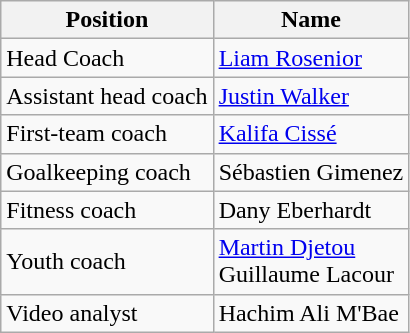<table class="wikitable">
<tr>
<th>Position</th>
<th>Name</th>
</tr>
<tr>
<td>Head Coach</td>
<td><a href='#'>Liam Rosenior</a></td>
</tr>
<tr>
<td>Assistant head coach</td>
<td><a href='#'>Justin Walker</a></td>
</tr>
<tr>
<td>First-team coach</td>
<td><a href='#'>Kalifa Cissé</a></td>
</tr>
<tr>
<td>Goalkeeping coach</td>
<td>Sébastien Gimenez</td>
</tr>
<tr>
<td>Fitness coach</td>
<td>Dany Eberhardt</td>
</tr>
<tr>
<td>Youth coach</td>
<td><a href='#'>Martin Djetou</a> <br> Guillaume Lacour</td>
</tr>
<tr>
<td>Video analyst</td>
<td>Hachim Ali M'Bae</td>
</tr>
</table>
